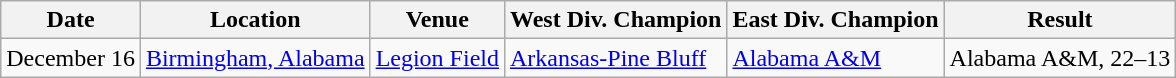<table class="wikitable">
<tr>
<th>Date</th>
<th>Location</th>
<th>Venue</th>
<th>West Div. Champion</th>
<th>East Div. Champion</th>
<th>Result</th>
</tr>
<tr>
<td>December 16</td>
<td><a href='#'>Birmingham, Alabama</a></td>
<td><a href='#'>Legion Field</a></td>
<td><a href='#'>Arkansas-Pine Bluff</a></td>
<td><a href='#'>Alabama A&M</a></td>
<td>Alabama A&M, 22–13</td>
</tr>
</table>
